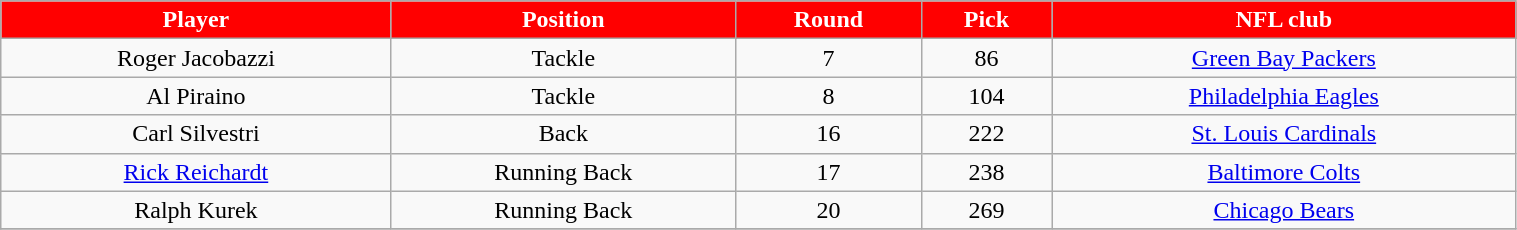<table class="wikitable" width="80%">
<tr align="center"  style="background:red;color:#FFFFFF;">
<td><strong>Player</strong></td>
<td><strong>Position</strong></td>
<td><strong>Round</strong></td>
<td><strong>Pick</strong></td>
<td><strong>NFL club</strong></td>
</tr>
<tr align="center" bgcolor="">
<td>Roger Jacobazzi</td>
<td>Tackle</td>
<td>7</td>
<td>86</td>
<td><a href='#'>Green Bay Packers</a></td>
</tr>
<tr align="center" bgcolor="">
<td>Al Piraino</td>
<td>Tackle</td>
<td>8</td>
<td>104</td>
<td><a href='#'>Philadelphia Eagles</a></td>
</tr>
<tr align="center" bgcolor="">
<td>Carl Silvestri</td>
<td>Back</td>
<td>16</td>
<td>222</td>
<td><a href='#'>St. Louis Cardinals</a></td>
</tr>
<tr align="center" bgcolor="">
<td><a href='#'>Rick Reichardt</a></td>
<td>Running Back</td>
<td>17</td>
<td>238</td>
<td><a href='#'>Baltimore Colts</a></td>
</tr>
<tr align="center" bgcolor="">
<td>Ralph Kurek</td>
<td>Running Back</td>
<td>20</td>
<td>269</td>
<td><a href='#'>Chicago Bears</a></td>
</tr>
<tr align="center" bgcolor="">
</tr>
</table>
